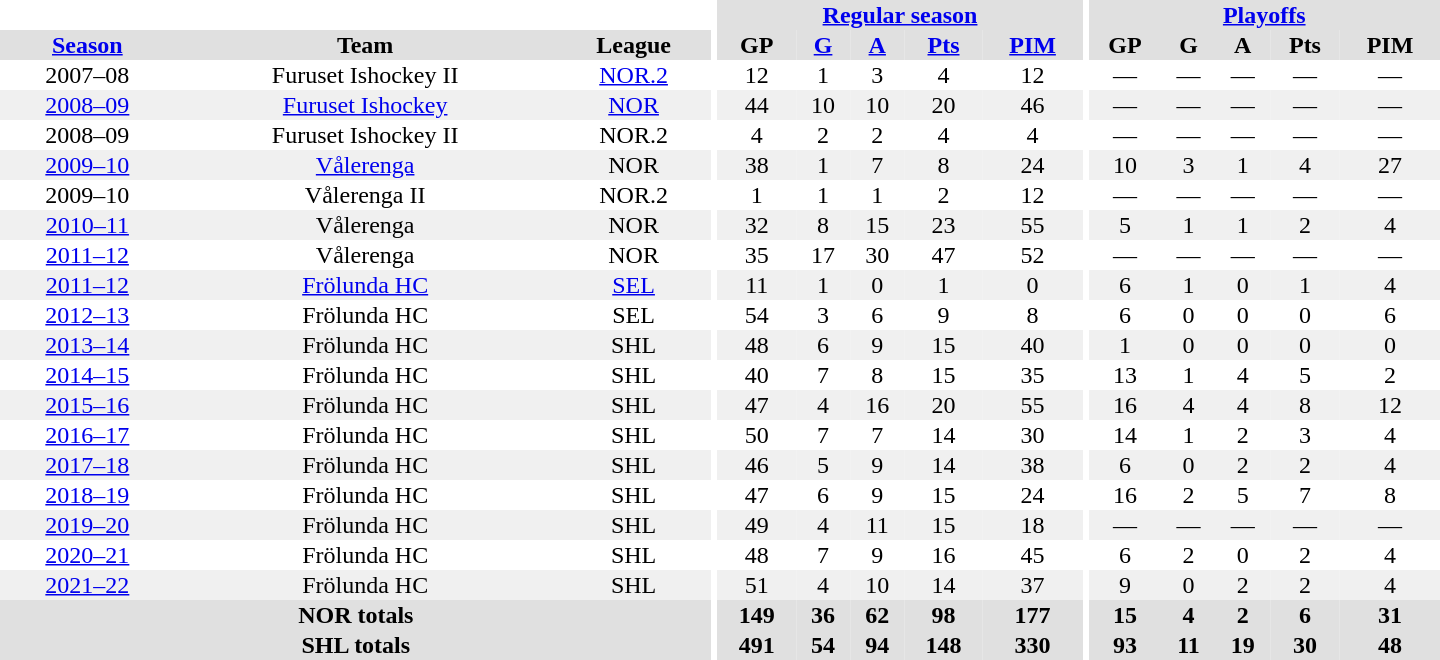<table border="0" cellpadding="1" cellspacing="0" style="text-align:center; width:60em">
<tr bgcolor="#e0e0e0">
<th colspan="3" bgcolor="#ffffff"></th>
<th rowspan="99" bgcolor="#ffffff"></th>
<th colspan="5"><a href='#'>Regular season</a></th>
<th rowspan="99" bgcolor="#ffffff"></th>
<th colspan="5"><a href='#'>Playoffs</a></th>
</tr>
<tr bgcolor="#e0e0e0">
<th><a href='#'>Season</a></th>
<th>Team</th>
<th>League</th>
<th>GP</th>
<th><a href='#'>G</a></th>
<th><a href='#'>A</a></th>
<th><a href='#'>Pts</a></th>
<th><a href='#'>PIM</a></th>
<th>GP</th>
<th>G</th>
<th>A</th>
<th>Pts</th>
<th>PIM</th>
</tr>
<tr>
<td>2007–08</td>
<td>Furuset Ishockey II</td>
<td><a href='#'>NOR.2</a></td>
<td>12</td>
<td>1</td>
<td>3</td>
<td>4</td>
<td>12</td>
<td>—</td>
<td>—</td>
<td>—</td>
<td>—</td>
<td>—</td>
</tr>
<tr bgcolor="#f0f0f0">
<td><a href='#'>2008–09</a></td>
<td><a href='#'>Furuset Ishockey</a></td>
<td><a href='#'>NOR</a></td>
<td>44</td>
<td>10</td>
<td>10</td>
<td>20</td>
<td>46</td>
<td>—</td>
<td>—</td>
<td>—</td>
<td>—</td>
<td>—</td>
</tr>
<tr>
<td>2008–09</td>
<td>Furuset Ishockey II</td>
<td>NOR.2</td>
<td>4</td>
<td>2</td>
<td>2</td>
<td>4</td>
<td>4</td>
<td>—</td>
<td>—</td>
<td>—</td>
<td>—</td>
<td>—</td>
</tr>
<tr bgcolor="#f0f0f0">
<td><a href='#'>2009–10</a></td>
<td><a href='#'>Vålerenga</a></td>
<td>NOR</td>
<td>38</td>
<td>1</td>
<td>7</td>
<td>8</td>
<td>24</td>
<td>10</td>
<td>3</td>
<td>1</td>
<td>4</td>
<td>27</td>
</tr>
<tr>
<td>2009–10</td>
<td>Vålerenga II</td>
<td>NOR.2</td>
<td>1</td>
<td>1</td>
<td>1</td>
<td>2</td>
<td>12</td>
<td>—</td>
<td>—</td>
<td>—</td>
<td>—</td>
<td>—</td>
</tr>
<tr bgcolor="#f0f0f0">
<td><a href='#'>2010–11</a></td>
<td>Vålerenga</td>
<td>NOR</td>
<td>32</td>
<td>8</td>
<td>15</td>
<td>23</td>
<td>55</td>
<td>5</td>
<td>1</td>
<td>1</td>
<td>2</td>
<td>4</td>
</tr>
<tr>
<td><a href='#'>2011–12</a></td>
<td>Vålerenga</td>
<td>NOR</td>
<td>35</td>
<td>17</td>
<td>30</td>
<td>47</td>
<td>52</td>
<td>—</td>
<td>—</td>
<td>—</td>
<td>—</td>
<td>—</td>
</tr>
<tr bgcolor="#f0f0f0">
<td><a href='#'>2011–12</a></td>
<td><a href='#'>Frölunda HC</a></td>
<td><a href='#'>SEL</a></td>
<td>11</td>
<td>1</td>
<td>0</td>
<td>1</td>
<td>0</td>
<td>6</td>
<td>1</td>
<td>0</td>
<td>1</td>
<td>4</td>
</tr>
<tr>
<td><a href='#'>2012–13</a></td>
<td>Frölunda HC</td>
<td>SEL</td>
<td>54</td>
<td>3</td>
<td>6</td>
<td>9</td>
<td>8</td>
<td>6</td>
<td>0</td>
<td>0</td>
<td>0</td>
<td>6</td>
</tr>
<tr bgcolor="#f0f0f0">
<td><a href='#'>2013–14</a></td>
<td>Frölunda HC</td>
<td>SHL</td>
<td>48</td>
<td>6</td>
<td>9</td>
<td>15</td>
<td>40</td>
<td>1</td>
<td>0</td>
<td>0</td>
<td>0</td>
<td>0</td>
</tr>
<tr>
<td><a href='#'>2014–15</a></td>
<td>Frölunda HC</td>
<td>SHL</td>
<td>40</td>
<td>7</td>
<td>8</td>
<td>15</td>
<td>35</td>
<td>13</td>
<td>1</td>
<td>4</td>
<td>5</td>
<td>2</td>
</tr>
<tr bgcolor="#f0f0f0">
<td><a href='#'>2015–16</a></td>
<td>Frölunda HC</td>
<td>SHL</td>
<td>47</td>
<td>4</td>
<td>16</td>
<td>20</td>
<td>55</td>
<td>16</td>
<td>4</td>
<td>4</td>
<td>8</td>
<td>12</td>
</tr>
<tr>
<td><a href='#'>2016–17</a></td>
<td>Frölunda HC</td>
<td>SHL</td>
<td>50</td>
<td>7</td>
<td>7</td>
<td>14</td>
<td>30</td>
<td>14</td>
<td>1</td>
<td>2</td>
<td>3</td>
<td>4</td>
</tr>
<tr bgcolor="#f0f0f0">
<td><a href='#'>2017–18</a></td>
<td>Frölunda HC</td>
<td>SHL</td>
<td>46</td>
<td>5</td>
<td>9</td>
<td>14</td>
<td>38</td>
<td>6</td>
<td>0</td>
<td>2</td>
<td>2</td>
<td>4</td>
</tr>
<tr>
<td><a href='#'>2018–19</a></td>
<td>Frölunda HC</td>
<td>SHL</td>
<td>47</td>
<td>6</td>
<td>9</td>
<td>15</td>
<td>24</td>
<td>16</td>
<td>2</td>
<td>5</td>
<td>7</td>
<td>8</td>
</tr>
<tr bgcolor="#f0f0f0">
<td><a href='#'>2019–20</a></td>
<td>Frölunda HC</td>
<td>SHL</td>
<td>49</td>
<td>4</td>
<td>11</td>
<td>15</td>
<td>18</td>
<td>—</td>
<td>—</td>
<td>—</td>
<td>—</td>
<td>—</td>
</tr>
<tr>
<td><a href='#'>2020–21</a></td>
<td>Frölunda HC</td>
<td>SHL</td>
<td>48</td>
<td>7</td>
<td>9</td>
<td>16</td>
<td>45</td>
<td>6</td>
<td>2</td>
<td>0</td>
<td>2</td>
<td>4</td>
</tr>
<tr bgcolor="#f0f0f0">
<td><a href='#'>2021–22</a></td>
<td>Frölunda HC</td>
<td>SHL</td>
<td>51</td>
<td>4</td>
<td>10</td>
<td>14</td>
<td>37</td>
<td>9</td>
<td>0</td>
<td>2</td>
<td>2</td>
<td>4</td>
</tr>
<tr bgcolor="#e0e0e0">
<th colspan="3">NOR totals</th>
<th>149</th>
<th>36</th>
<th>62</th>
<th>98</th>
<th>177</th>
<th>15</th>
<th>4</th>
<th>2</th>
<th>6</th>
<th>31</th>
</tr>
<tr bgcolor="#e0e0e0">
<th colspan="3">SHL totals</th>
<th>491</th>
<th>54</th>
<th>94</th>
<th>148</th>
<th>330</th>
<th>93</th>
<th>11</th>
<th>19</th>
<th>30</th>
<th>48</th>
</tr>
</table>
